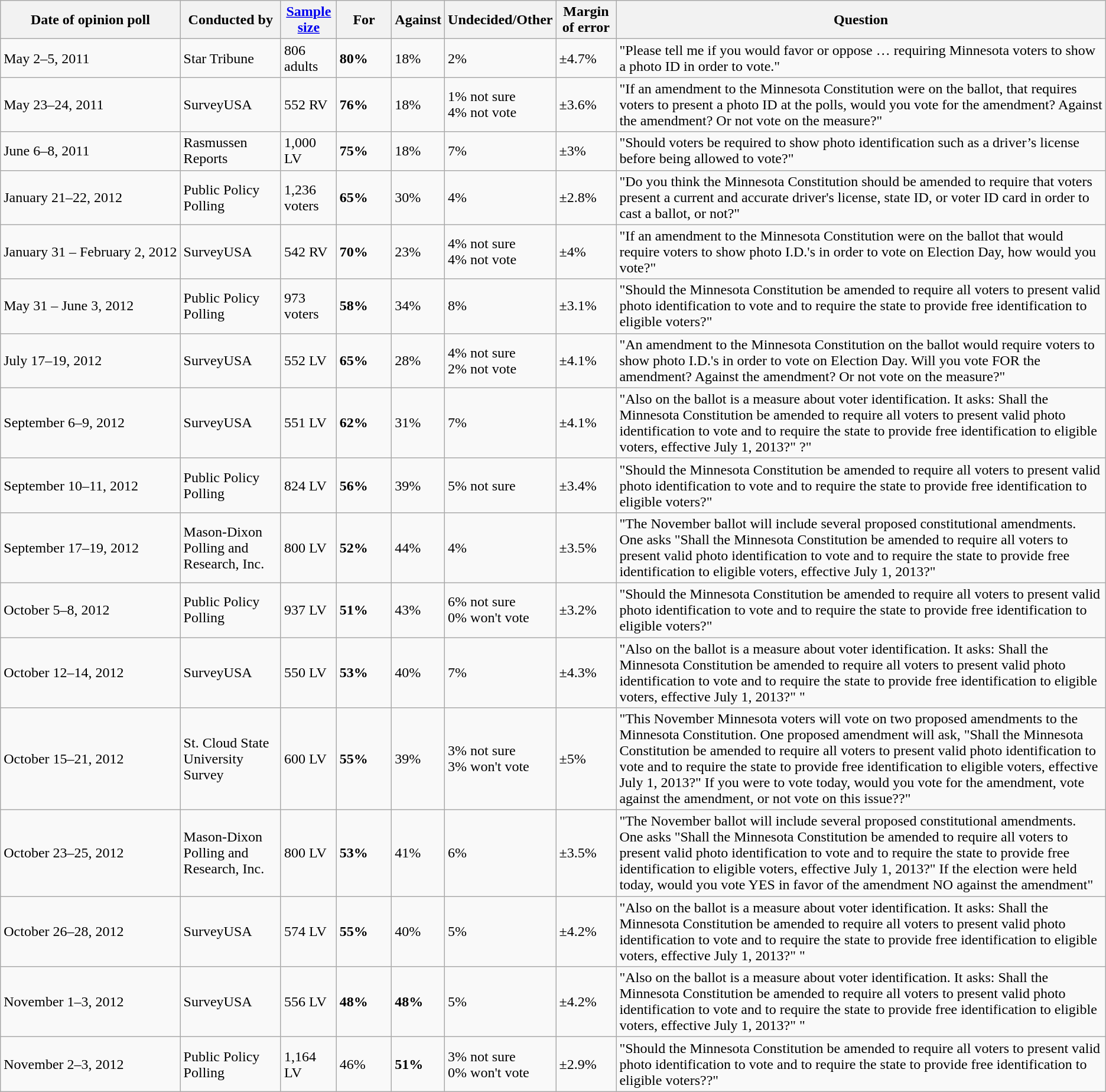<table class="wikitable">
<tr>
<th>Date of opinion poll</th>
<th>Conducted by</th>
<th><a href='#'>Sample size</a></th>
<th width=5%>For</th>
<th>Against</th>
<th>Undecided/Other</th>
<th>Margin of error</th>
<th>Question</th>
</tr>
<tr>
<td nowrap>May 2–5, 2011</td>
<td>Star Tribune</td>
<td>806 adults</td>
<td><strong>80%</strong></td>
<td>18%</td>
<td>2%</td>
<td>±4.7%</td>
<td>"Please tell me if you would favor or oppose … requiring Minnesota voters to show a photo ID in order to vote."</td>
</tr>
<tr>
<td nowrap>May 23–24, 2011</td>
<td>SurveyUSA</td>
<td>552 RV</td>
<td><strong>76%</strong></td>
<td>18%</td>
<td>1% not sure <br> 4% not vote</td>
<td>±3.6%</td>
<td>"If an amendment to the Minnesota Constitution were on the ballot, that requires voters to present a photo ID at the polls, would you vote for the amendment? Against the amendment? Or not vote on the measure?"</td>
</tr>
<tr>
<td nowrap>June 6–8, 2011</td>
<td>Rasmussen Reports</td>
<td>1,000 LV</td>
<td><strong>75%</strong></td>
<td>18%</td>
<td>7%</td>
<td>±3%</td>
<td>"Should voters be required to show photo identification such as a driver’s license before being allowed to vote?"</td>
</tr>
<tr>
<td nowrap>January 21–22, 2012</td>
<td>Public Policy Polling</td>
<td>1,236 voters</td>
<td><strong>65%</strong></td>
<td>30%</td>
<td>4%</td>
<td>±2.8%</td>
<td>"Do you think the Minnesota Constitution should be amended to require that voters present a current and accurate driver's license, state ID, or voter ID card in order to cast a ballot, or not?"</td>
</tr>
<tr>
<td nowrap>January 31 – February 2, 2012</td>
<td>SurveyUSA</td>
<td>542 RV</td>
<td><strong>70%</strong></td>
<td>23%</td>
<td>4% not sure <br> 4% not vote</td>
<td>±4%</td>
<td>"If an amendment to the Minnesota Constitution were on the ballot that would require voters to show photo I.D.'s in order to vote on Election Day, how would you vote?"</td>
</tr>
<tr>
<td nowrap>May 31 – June 3, 2012</td>
<td>Public Policy Polling</td>
<td>973 voters</td>
<td><strong>58%</strong></td>
<td>34%</td>
<td>8%</td>
<td>±3.1%</td>
<td>"Should the Minnesota Constitution be amended to require all voters to present valid photo identification to vote and to require the state to provide free identification to eligible voters?"</td>
</tr>
<tr>
<td nowrap>July 17–19, 2012</td>
<td>SurveyUSA</td>
<td>552 LV</td>
<td><strong>65%</strong></td>
<td>28%</td>
<td>4% not sure <br> 2% not vote</td>
<td>±4.1%</td>
<td>"An amendment to the Minnesota Constitution on the ballot would require voters to show photo I.D.'s in order to vote on Election Day. Will you vote FOR the amendment? Against the amendment? Or not vote on the measure?"</td>
</tr>
<tr>
<td nowrap>September 6–9, 2012</td>
<td>SurveyUSA</td>
<td>551 LV</td>
<td><strong>62%</strong></td>
<td>31%</td>
<td>7%</td>
<td>±4.1%</td>
<td>"Also on the ballot is a measure about voter identification. It asks: Shall the Minnesota Constitution be amended to require all voters to present valid photo identification to vote and to require the state to provide free identification to eligible voters, effective July 1, 2013?" ?"</td>
</tr>
<tr>
<td nowrap>September 10–11, 2012</td>
<td>Public Policy Polling</td>
<td>824 LV</td>
<td><strong>56%</strong></td>
<td>39%</td>
<td>5% not sure</td>
<td>±3.4%</td>
<td>"Should the Minnesota Constitution be amended to require all voters to present valid photo identification to vote and to require the state to provide free identification to eligible voters?"</td>
</tr>
<tr>
<td nowrap>September 17–19, 2012</td>
<td>Mason-Dixon Polling and Research, Inc.</td>
<td>800 LV</td>
<td><strong>52%</strong></td>
<td>44%</td>
<td>4%</td>
<td>±3.5%</td>
<td>"The November ballot will include several proposed constitutional amendments. One asks "Shall the Minnesota Constitution be amended to require all voters to present valid photo identification to vote and to require the state to provide free identification to eligible voters, effective July 1, 2013?"</td>
</tr>
<tr>
<td nowrap>October 5–8, 2012</td>
<td>Public Policy Polling</td>
<td>937 LV</td>
<td><strong>51%</strong></td>
<td>43%</td>
<td>6% not sure <br> 0% won't vote</td>
<td>±3.2%</td>
<td>"Should the Minnesota Constitution be amended to require all voters to present valid photo identification to vote and to require the state to provide free identification to eligible voters?"</td>
</tr>
<tr>
<td nowrap>October 12–14, 2012</td>
<td>SurveyUSA</td>
<td>550 LV</td>
<td><strong>53%</strong></td>
<td>40%</td>
<td>7%</td>
<td>±4.3%</td>
<td>"Also on the ballot is a measure about voter identification. It asks: Shall the Minnesota Constitution be amended to require all voters to present valid photo identification to vote and to require the state to provide free identification to eligible voters, effective July 1, 2013?" "</td>
</tr>
<tr>
<td nowrap>October 15–21, 2012</td>
<td>St. Cloud State University Survey</td>
<td>600 LV</td>
<td><strong>55%</strong></td>
<td>39%</td>
<td>3% not sure <br> 3% won't vote</td>
<td>±5%</td>
<td>"This November Minnesota voters will vote on two proposed amendments to the Minnesota Constitution. One proposed amendment will ask, "Shall the Minnesota Constitution be amended to require all voters to present valid photo identification to vote and to require the state to provide free identification to eligible voters, effective July 1, 2013?" If you were to vote today, would you vote for the amendment, vote against the amendment, or not vote on this issue??"</td>
</tr>
<tr>
<td nowrap>October 23–25, 2012</td>
<td>Mason-Dixon Polling and Research, Inc.</td>
<td>800 LV</td>
<td><strong>53%</strong></td>
<td>41%</td>
<td>6%</td>
<td>±3.5%</td>
<td>"The November ballot will include several proposed constitutional amendments. One asks "Shall the Minnesota Constitution be amended to require all voters to present valid photo identification to vote and to require the state to provide free identification to eligible voters, effective July 1, 2013?" If the election were held today, would you vote YES in favor of the amendment NO against the amendment"</td>
</tr>
<tr>
<td nowrap>October 26–28, 2012</td>
<td>SurveyUSA</td>
<td>574 LV</td>
<td><strong>55%</strong></td>
<td>40%</td>
<td>5%</td>
<td>±4.2%</td>
<td>"Also on the ballot is a measure about voter identification. It asks: Shall the Minnesota Constitution be amended to require all voters to present valid photo identification to vote and to require the state to provide free identification to eligible voters, effective July 1, 2013?" "</td>
</tr>
<tr>
<td nowrap>November 1–3, 2012</td>
<td>SurveyUSA</td>
<td>556 LV</td>
<td><strong>48%</strong></td>
<td><strong>48%</strong></td>
<td>5%</td>
<td>±4.2%</td>
<td>"Also on the ballot is a measure about voter identification. It asks: Shall the Minnesota Constitution be amended to require all voters to present valid photo identification to vote and to require the state to provide free identification to eligible voters, effective July 1, 2013?" "</td>
</tr>
<tr>
<td nowrap>November 2–3, 2012</td>
<td>Public Policy Polling</td>
<td>1,164 LV</td>
<td>46%</td>
<td><strong>51%</strong></td>
<td>3% not sure <br> 0% won't vote</td>
<td>±2.9%</td>
<td>"Should the Minnesota Constitution be amended to require all voters to present valid photo identification to vote and to require the state to provide free identification to eligible voters??"</td>
</tr>
</table>
